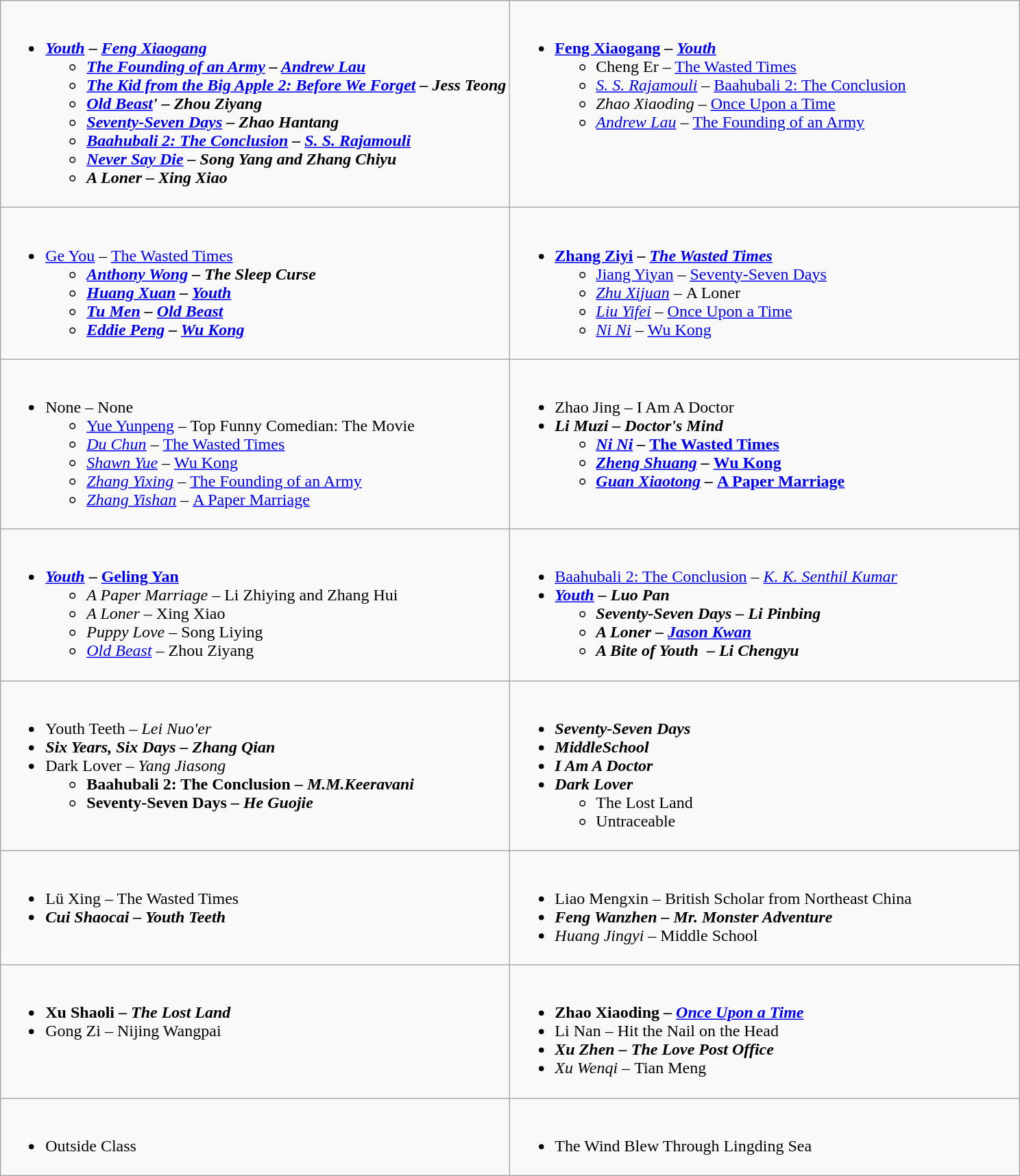<table class=wikitable>
<tr>
<td valign="top" width="50%"><br><ul><li><strong><em><a href='#'>Youth</a><em> – <a href='#'>Feng Xiaogang</a><strong><ul><li></em><a href='#'>The Founding of an Army</a><em> – <a href='#'>Andrew Lau</a></li><li></em><a href='#'>The Kid from the Big Apple 2: Before We Forget</a><em> – Jess Teong</li><li></em><a href='#'>Old Beast</a></strong>' – Zhou Ziyang</li><li><em><a href='#'>Seventy-Seven Days</a></em> – Zhao Hantang</li><li><em><a href='#'>Baahubali 2: The Conclusion</a></em> – <a href='#'>S. S. Rajamouli</a></li><li><em><a href='#'>Never Say Die</a></em> – Song Yang and Zhang Chiyu</li><li><em>A Loner</em> – Xing Xiao</li></ul></li></ul></td>
<td valign="top" width="50%"><br><ul><li><strong><a href='#'>Feng Xiaogang</a> – <em><a href='#'>Youth</a></em></strong><ul><li>Cheng Er – </em><a href='#'>The Wasted Times</a><em></li><li><a href='#'>S. S. Rajamouli</a> – </em><a href='#'>Baahubali 2: The Conclusion</a><em></li><li>Zhao Xiaoding – </em><a href='#'>Once Upon a Time</a><em></li><li><a href='#'>Andrew Lau</a> – </em><a href='#'>The Founding of an Army</a><em></li></ul></li></ul></td>
</tr>
<tr>
<td valign="top" width="50%"><br><ul><li></strong><a href='#'>Ge You</a> – </em><a href='#'>The Wasted Times</a><strong><em><ul><li><a href='#'>Anthony Wong</a> – <em>The Sleep Curse</em></li><li><a href='#'>Huang Xuan</a> – <em><a href='#'>Youth</a></em></li><li><a href='#'>Tu Men</a> – <em><a href='#'>Old Beast</a></em></li><li><a href='#'>Eddie Peng</a> – <em><a href='#'>Wu Kong</a></em></li></ul></li></ul></td>
<td valign="top" width="50%"><br><ul><li><strong><a href='#'>Zhang Ziyi</a> – <em><a href='#'>The Wasted Times</a></em></strong><ul><li><a href='#'>Jiang Yiyan</a> – </em><a href='#'>Seventy-Seven Days</a><em></li><li><a href='#'>Zhu Xijuan</a> – </em>A Loner<em></li><li><a href='#'>Liu Yifei</a> – </em><a href='#'>Once Upon a Time</a><em></li><li><a href='#'>Ni Ni</a> – </em><a href='#'>Wu Kong</a><em></li></ul></li></ul></td>
</tr>
<tr>
<td valign="top" width="50%"><br><ul><li>None – None<ul><li><a href='#'>Yue Yunpeng</a> – </em>Top Funny Comedian: The Movie<em></li><li><a href='#'>Du Chun</a> – </em><a href='#'>The Wasted Times</a><em></li><li><a href='#'>Shawn Yue</a> – </em><a href='#'>Wu Kong</a><em></li><li><a href='#'>Zhang Yixing</a> – </em><a href='#'>The Founding of an Army</a><em></li><li><a href='#'>Zhang Yishan</a> – </em><a href='#'>A Paper Marriage</a><em></li></ul></li></ul></td>
<td valign="top" width="50%"><br><ul><li></strong>Zhao Jing – </em>I Am A Doctor<strong><em></li><li><strong>Li Muzi – <em>Doctor's Mind</em></strong><ul><li><a href='#'>Ni Ni</a> – </em><a href='#'>The Wasted Times</a><em></li><li><a href='#'>Zheng Shuang</a> – </em><a href='#'>Wu Kong</a><em></li><li><a href='#'>Guan Xiaotong</a> – </em><a href='#'>A Paper Marriage</a><em></li></ul></li></ul></td>
</tr>
<tr>
<td valign="top" width="50%"><br><ul><li><strong><em><a href='#'>Youth</a></em> – <a href='#'>Geling Yan</a></strong><ul><li><em>A Paper Marriage</em> – Li Zhiying and Zhang Hui</li><li><em>A Loner</em> – Xing Xiao</li><li><em>Puppy Love</em> – Song Liying</li><li><em><a href='#'>Old Beast</a></em> – Zhou Ziyang</li></ul></li></ul></td>
<td valign="top" width="50%"><br><ul><li></em></strong><a href='#'>Baahubali 2: The Conclusion</a><em> – <a href='#'>K. K. Senthil Kumar</a><strong></li><li><strong><em><a href='#'>Youth</a></em> – Luo Pan</strong><ul><li><em>Seventy-Seven Days</em> – Li Pinbing</li><li><em>A Loner</em> – <a href='#'>Jason Kwan</a></li><li><em>A Bite of Youth</em>  – Li Chengyu</li></ul></li></ul></td>
</tr>
<tr>
<td valign="top" width="50%"><br><ul><li></em></strong>Youth Teeth<em> – Lei Nuo'er<strong></li><li><strong><em>Six Years, Six Days</em> – Zhang Qian</strong></li><li></em></strong>Dark Lover<em> – Yang Jiasong<strong><ul><li></em>Baahubali 2: The Conclusion<em> – M.M.Keeravani</li><li></em>Seventy-Seven Days<em> – He Guojie</li></ul></li></ul></td>
<td valign="top" width="50%"><br><ul><li><strong><em>Seventy-Seven Days</em></strong></li><li><strong><em>MiddleSchool</em></strong></li><li><strong><em>I Am A Doctor</em></strong></li><li><strong><em>Dark Lover</em></strong><ul><li></em>The Lost Land<em></li><li></em>Untraceable<em></li></ul></li></ul></td>
</tr>
<tr>
<td valign="top" width="50%"><br><ul><li></strong>Lü Xing – </em>The Wasted Times<strong><em></li><li><strong>Cui Shaocai – <em>Youth Teeth</em></strong></li></ul></td>
<td valign="top" width="50%"><br><ul><li></strong>Liao Mengxin – </em>British Scholar from Northeast China<strong><em></li><li><strong>Feng Wanzhen – <em>Mr. Monster Adventure</em></strong></li><li></strong>Huang Jingyi – </em>Middle School<strong><em></li></ul></td>
</tr>
<tr>
<td valign="top" width="50%"><br><ul><li><strong>Xu Shaoli – <em>The Lost Land</em></strong></li><li></strong>Gong Zi – </em>Nijing Wangpai<strong><em></li></ul></td>
<td valign="top" width="50%"><br><ul><li><strong>Zhao Xiaoding – <em><a href='#'>Once Upon a Time</a></em></strong></li><li></strong>Li Nan – </em>Hit the Nail on the Head<strong><em></li><li><strong>Xu Zhen – <em>The Love Post Office</em></strong></li><li></strong>Xu Wenqi – </em>Tian Meng<strong><em></li></ul></td>
</tr>
<tr>
<td valign="top" width="50%"><br><ul><li></em></strong>Outside Class<strong><em></li></ul></td>
<td valign="top" width="50%"><br><ul><li></em></strong>The Wind Blew Through Lingding Sea<strong><em></li></ul></td>
</tr>
</table>
